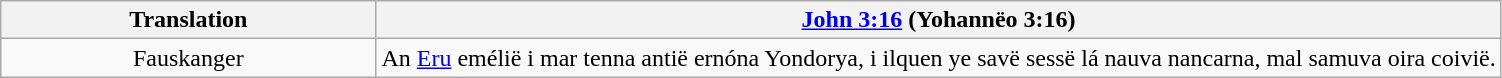<table class="wikitable">
<tr>
<th style="text-align:center; width:25%;">Translation</th>
<th><a href='#'>John 3:16</a> (Yohannëo 3:16)</th>
</tr>
<tr>
<td style="text-align:center;">Fauskanger</td>
<td>An <a href='#'>Eru</a> emélië i mar tenna antië ernóna Yondorya, i ilquen ye savë sessë lá nauva nancarna, mal samuva oira coivië.</td>
</tr>
</table>
